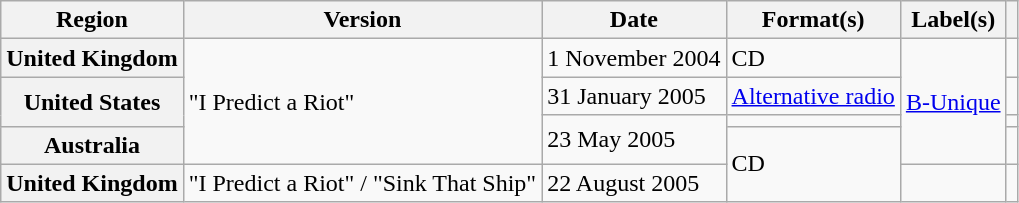<table class="wikitable plainrowheaders">
<tr>
<th scope="col">Region</th>
<th scope="col">Version</th>
<th scope="col">Date</th>
<th scope="col">Format(s)</th>
<th scope="col">Label(s)</th>
<th scope="col"></th>
</tr>
<tr>
<th scope="row">United Kingdom</th>
<td rowspan="4">"I Predict a Riot"</td>
<td>1 November 2004</td>
<td>CD</td>
<td rowspan="4"><a href='#'>B-Unique</a></td>
<td align="center"></td>
</tr>
<tr>
<th scope="row" rowspan="2">United States</th>
<td>31 January 2005</td>
<td><a href='#'>Alternative radio</a></td>
<td align="center"></td>
</tr>
<tr>
<td rowspan="2">23 May 2005</td>
<td></td>
<td align="center"></td>
</tr>
<tr>
<th scope="row">Australia</th>
<td rowspan="2">CD</td>
<td align="center"></td>
</tr>
<tr>
<th scope="row">United Kingdom</th>
<td>"I Predict a Riot" / "Sink That Ship"</td>
<td>22 August 2005</td>
<td></td>
<td align="center"></td>
</tr>
</table>
